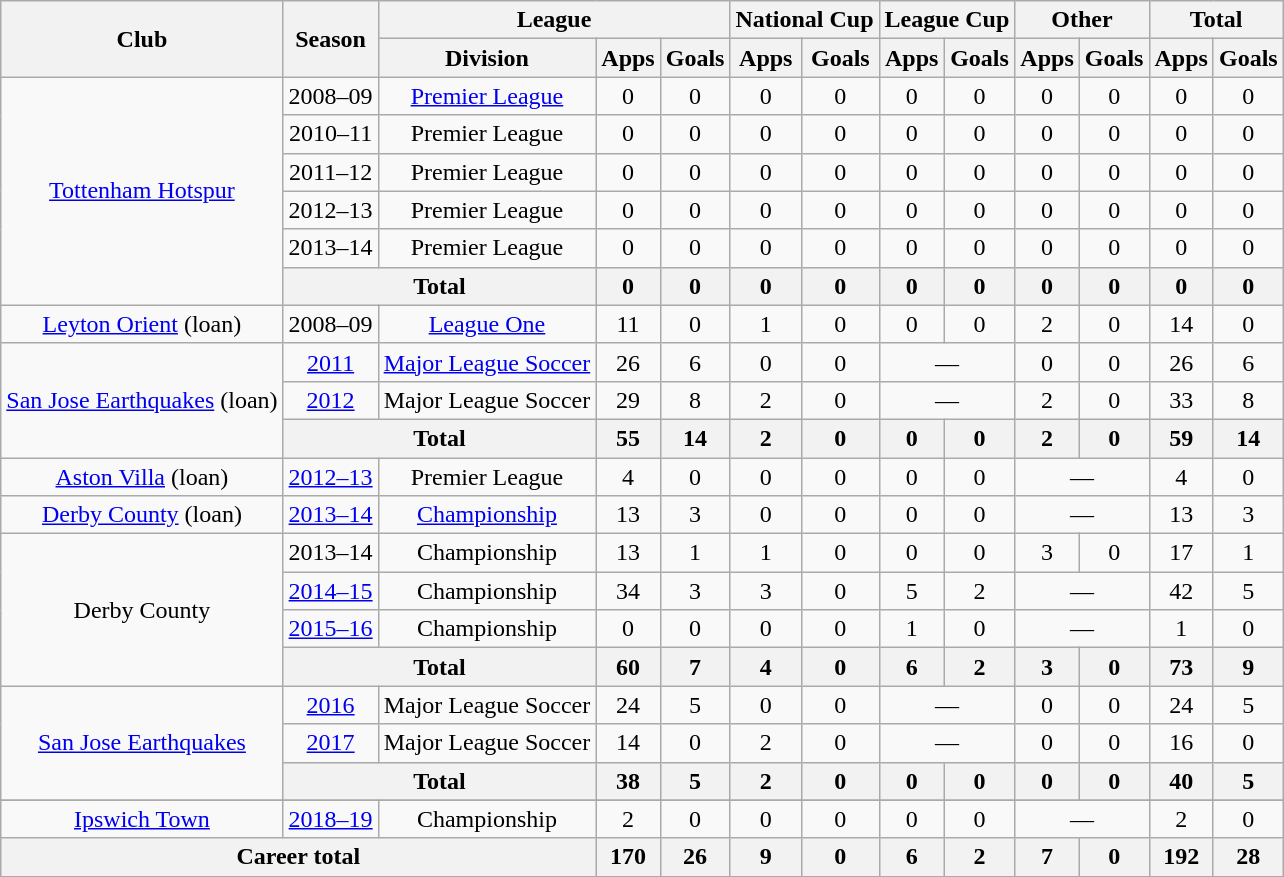<table class="wikitable" style="text-align:center;">
<tr>
<th rowspan="2">Club</th>
<th rowspan="2">Season</th>
<th colspan="3">League</th>
<th colspan="2">National Cup</th>
<th colspan="2">League Cup</th>
<th colspan="2">Other</th>
<th colspan="2">Total</th>
</tr>
<tr>
<th>Division</th>
<th>Apps</th>
<th>Goals</th>
<th>Apps</th>
<th>Goals</th>
<th>Apps</th>
<th>Goals</th>
<th>Apps</th>
<th>Goals</th>
<th>Apps</th>
<th>Goals</th>
</tr>
<tr>
<td rowspan="6"><a href='#'>Tottenham Hotspur</a></td>
<td 2008–09 Tottenham Hotspur F.C. season>2008–09</td>
<td><a href='#'>Premier League</a></td>
<td>0</td>
<td>0</td>
<td>0</td>
<td>0</td>
<td>0</td>
<td>0</td>
<td>0</td>
<td>0</td>
<td>0</td>
<td>0</td>
</tr>
<tr>
<td 2010–11 Tottenham Hotspur F.C. season>2010–11</td>
<td>Premier League</td>
<td>0</td>
<td>0</td>
<td>0</td>
<td>0</td>
<td>0</td>
<td>0</td>
<td>0</td>
<td>0</td>
<td>0</td>
<td>0</td>
</tr>
<tr>
<td 20011–12 Tottenham Hotspur F.C. season>2011–12</td>
<td>Premier League</td>
<td>0</td>
<td>0</td>
<td>0</td>
<td>0</td>
<td>0</td>
<td>0</td>
<td>0</td>
<td>0</td>
<td>0</td>
<td>0</td>
</tr>
<tr>
<td 2012–13 Tottenham Hotspur F.C. season>2012–13</td>
<td>Premier League</td>
<td>0</td>
<td>0</td>
<td>0</td>
<td>0</td>
<td>0</td>
<td>0</td>
<td>0</td>
<td>0</td>
<td>0</td>
<td>0</td>
</tr>
<tr>
<td 2013–14 Tottenham Hotspur F.C. season>2013–14</td>
<td>Premier League</td>
<td>0</td>
<td>0</td>
<td>0</td>
<td>0</td>
<td>0</td>
<td>0</td>
<td>0</td>
<td>0</td>
<td>0</td>
<td>0</td>
</tr>
<tr>
<th colspan="2">Total</th>
<th>0</th>
<th>0</th>
<th>0</th>
<th>0</th>
<th>0</th>
<th>0</th>
<th>0</th>
<th>0</th>
<th>0</th>
<th>0</th>
</tr>
<tr>
<td><a href='#'>Leyton Orient</a> (loan)</td>
<td 2008–09 Leyton Orient F.C. season>2008–09</td>
<td><a href='#'>League One</a></td>
<td>11</td>
<td>0</td>
<td>1</td>
<td>0</td>
<td>0</td>
<td>0</td>
<td>2</td>
<td>0</td>
<td>14</td>
<td>0</td>
</tr>
<tr>
<td rowspan="3"><a href='#'>San Jose Earthquakes</a> (loan)</td>
<td><a href='#'>2011</a></td>
<td><a href='#'>Major League Soccer</a></td>
<td>26</td>
<td>6</td>
<td>0</td>
<td>0</td>
<td colspan="2">—</td>
<td>0</td>
<td>0</td>
<td>26</td>
<td>6</td>
</tr>
<tr>
<td><a href='#'>2012</a></td>
<td>Major League Soccer</td>
<td>29</td>
<td>8</td>
<td>2</td>
<td>0</td>
<td colspan="2">—</td>
<td>2</td>
<td>0</td>
<td>33</td>
<td>8</td>
</tr>
<tr>
<th colspan="2">Total</th>
<th>55</th>
<th>14</th>
<th>2</th>
<th>0</th>
<th>0</th>
<th>0</th>
<th>2</th>
<th>0</th>
<th>59</th>
<th>14</th>
</tr>
<tr>
<td><a href='#'>Aston Villa</a> (loan)</td>
<td><a href='#'>2012–13</a></td>
<td>Premier League</td>
<td>4</td>
<td>0</td>
<td>0</td>
<td>0</td>
<td>0</td>
<td>0</td>
<td colspan="2">—</td>
<td>4</td>
<td>0</td>
</tr>
<tr>
<td><a href='#'>Derby County</a> (loan)</td>
<td><a href='#'>2013–14</a></td>
<td><a href='#'>Championship</a></td>
<td>13</td>
<td>3</td>
<td>0</td>
<td>0</td>
<td>0</td>
<td>0</td>
<td colspan="2">—</td>
<td>13</td>
<td>3</td>
</tr>
<tr>
<td rowspan="4">Derby County</td>
<td>2013–14</td>
<td>Championship</td>
<td>13</td>
<td>1</td>
<td>1</td>
<td>0</td>
<td>0</td>
<td>0</td>
<td>3</td>
<td>0</td>
<td>17</td>
<td>1</td>
</tr>
<tr>
<td><a href='#'>2014–15</a></td>
<td>Championship</td>
<td>34</td>
<td>3</td>
<td>3</td>
<td>0</td>
<td>5</td>
<td>2</td>
<td colspan="2">—</td>
<td>42</td>
<td>5</td>
</tr>
<tr>
<td><a href='#'>2015–16</a></td>
<td>Championship</td>
<td>0</td>
<td>0</td>
<td>0</td>
<td>0</td>
<td>1</td>
<td>0</td>
<td colspan="2">—</td>
<td>1</td>
<td>0</td>
</tr>
<tr>
<th colspan="2">Total</th>
<th>60</th>
<th>7</th>
<th>4</th>
<th>0</th>
<th>6</th>
<th>2</th>
<th>3</th>
<th>0</th>
<th>73</th>
<th>9</th>
</tr>
<tr>
<td rowspan="3"><a href='#'>San Jose Earthquakes</a></td>
<td><a href='#'>2016</a></td>
<td>Major League Soccer</td>
<td>24</td>
<td>5</td>
<td>0</td>
<td>0</td>
<td colspan="2">—</td>
<td>0</td>
<td>0</td>
<td>24</td>
<td>5</td>
</tr>
<tr>
<td><a href='#'>2017</a></td>
<td>Major League Soccer</td>
<td>14</td>
<td>0</td>
<td>2</td>
<td>0</td>
<td colspan="2">—</td>
<td>0</td>
<td>0</td>
<td>16</td>
<td>0</td>
</tr>
<tr>
<th colspan="2">Total</th>
<th>38</th>
<th>5</th>
<th>2</th>
<th>0</th>
<th>0</th>
<th>0</th>
<th>0</th>
<th>0</th>
<th>40</th>
<th>5</th>
</tr>
<tr>
</tr>
<tr>
<td><a href='#'>Ipswich Town</a></td>
<td><a href='#'>2018–19</a></td>
<td>Championship</td>
<td>2</td>
<td>0</td>
<td>0</td>
<td>0</td>
<td>0</td>
<td>0</td>
<td colspan="2">—</td>
<td>2</td>
<td>0</td>
</tr>
<tr>
<th colspan="3">Career total</th>
<th>170</th>
<th>26</th>
<th>9</th>
<th>0</th>
<th>6</th>
<th>2</th>
<th>7</th>
<th>0</th>
<th>192</th>
<th>28</th>
</tr>
<tr>
</tr>
</table>
